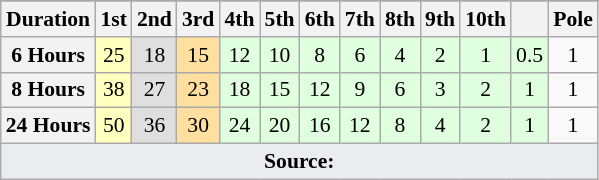<table class="wikitable" style="font-size:90%; text-align:center;">
<tr>
</tr>
<tr>
<th>Duration</th>
<th>1st</th>
<th>2nd</th>
<th>3rd</th>
<th>4th</th>
<th>5th</th>
<th>6th</th>
<th>7th</th>
<th>8th</th>
<th>9th</th>
<th>10th</th>
<th></th>
<th>Pole</th>
</tr>
<tr>
<th>6 Hours</th>
<td style="background:#ffffbf;">25</td>
<td style="background:#dfdfdf;">18</td>
<td style="background:#ffdf9f;">15</td>
<td style="background:#dfffdf;">12</td>
<td style="background:#dfffdf;">10</td>
<td style="background:#dfffdf;">8</td>
<td style="background:#dfffdf;">6</td>
<td style="background:#dfffdf;">4</td>
<td style="background:#dfffdf;">2</td>
<td style="background:#dfffdf;">1</td>
<td style="background:#dfffdf;">0.5</td>
<td>1</td>
</tr>
<tr>
<th>8 Hours</th>
<td style="background:#ffffbf;">38</td>
<td style="background:#dfdfdf;">27</td>
<td style="background:#ffdf9f;">23</td>
<td style="background:#dfffdf;">18</td>
<td style="background:#dfffdf;">15</td>
<td style="background:#dfffdf;">12</td>
<td style="background:#dfffdf;">9</td>
<td style="background:#dfffdf;">6</td>
<td style="background:#dfffdf;">3</td>
<td style="background:#dfffdf;">2</td>
<td style="background:#dfffdf;">1</td>
<td>1</td>
</tr>
<tr>
<th>24 Hours</th>
<td style="background:#ffffbf;">50</td>
<td style="background:#dfdfdf;">36</td>
<td style="background:#ffdf9f;">30</td>
<td style="background:#dfffdf;">24</td>
<td style="background:#dfffdf;">20</td>
<td style="background:#dfffdf;">16</td>
<td style="background:#dfffdf;">12</td>
<td style="background:#dfffdf;">8</td>
<td style="background:#dfffdf;">4</td>
<td style="background:#dfffdf;">2</td>
<td style="background:#dfffdf;">1</td>
<td>1</td>
</tr>
<tr class="sortbottom">
<td colspan="13" style="background-color:#EAECF0;text-align:center"><strong>Source:</strong></td>
</tr>
</table>
